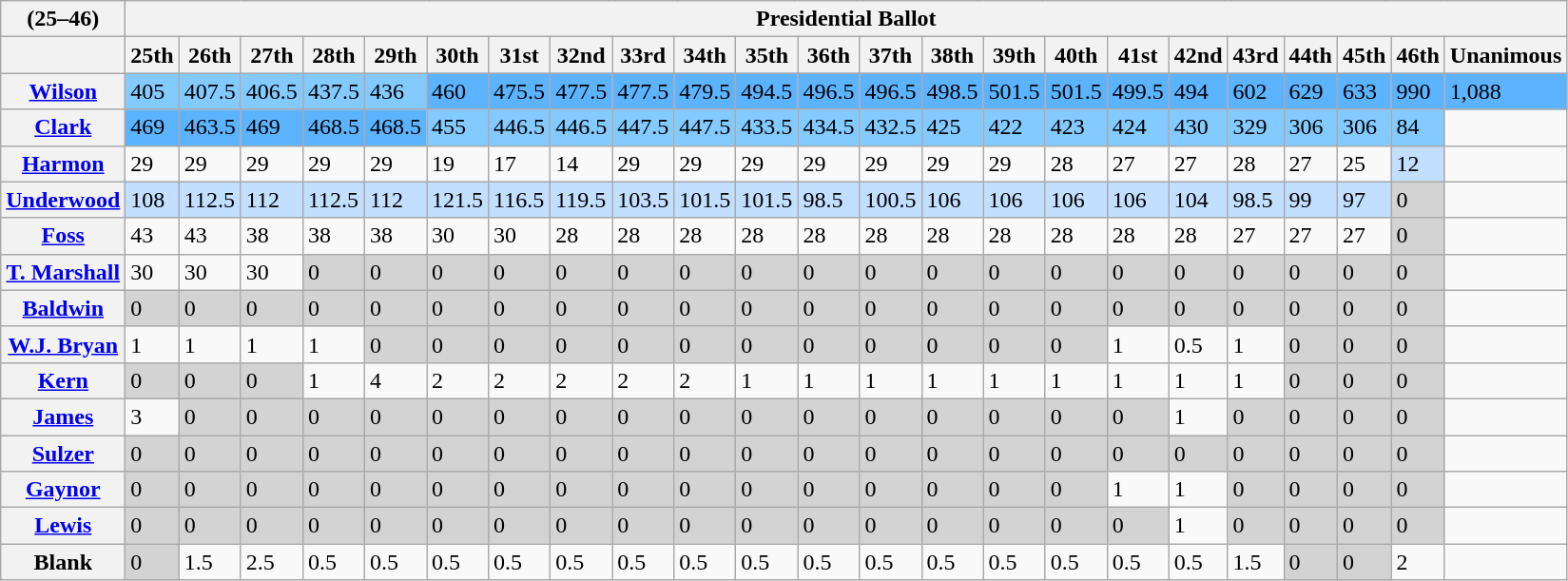<table class="wikitable collapsible collapsed">
<tr>
<th>(25–46)</th>
<th style="text-align:center" colspan="23"><strong>Presidential Ballot</strong></th>
</tr>
<tr>
<th></th>
<th>25th</th>
<th>26th</th>
<th>27th</th>
<th>28th</th>
<th>29th</th>
<th>30th</th>
<th>31st</th>
<th>32nd</th>
<th>33rd</th>
<th>34th</th>
<th>35th</th>
<th>36th</th>
<th>37th</th>
<th>38th</th>
<th>39th</th>
<th>40th</th>
<th>41st</th>
<th>42nd</th>
<th>43rd</th>
<th>44th</th>
<th>45th</th>
<th>46th</th>
<th>Unanimous</th>
</tr>
<tr>
<th><a href='#'>Wilson</a></th>
<td style="background:#82caff">405</td>
<td style="background:#82caff">407.5</td>
<td style="background:#82caff">406.5</td>
<td style="background:#82caff">437.5</td>
<td style="background:#82caff">436</td>
<td style="background:#5cb3ff">460</td>
<td style="background:#5cb3ff">475.5</td>
<td style="background:#5cb3ff">477.5</td>
<td style="background:#5cb3ff">477.5</td>
<td style="background:#5cb3ff">479.5</td>
<td style="background:#5cb3ff">494.5</td>
<td style="background:#5cb3ff">496.5</td>
<td style="background:#5cb3ff">496.5</td>
<td style="background:#5cb3ff">498.5</td>
<td style="background:#5cb3ff">501.5</td>
<td style="background:#5cb3ff">501.5</td>
<td style="background:#5cb3ff">499.5</td>
<td style="background:#5cb3ff">494</td>
<td style="background:#5cb3ff">602</td>
<td style="background:#5cb3ff">629</td>
<td style="background:#5cb3ff">633</td>
<td style="background:#5cb3ff">990</td>
<td style="background:#5cb3ff">1,088</td>
</tr>
<tr>
<th><a href='#'>Clark</a></th>
<td style="background:#5cb3ff">469</td>
<td style="background:#5cb3ff">463.5</td>
<td style="background:#5cb3ff">469</td>
<td style="background:#5cb3ff">468.5</td>
<td style="background:#5cb3ff">468.5</td>
<td style="background:#82caff">455</td>
<td style="background:#82caff">446.5</td>
<td style="background:#82caff">446.5</td>
<td style="background:#82caff">447.5</td>
<td style="background:#82caff">447.5</td>
<td style="background:#82caff">433.5</td>
<td style="background:#82caff">434.5</td>
<td style="background:#82caff">432.5</td>
<td style="background:#82caff">425</td>
<td style="background:#82caff">422</td>
<td style="background:#82caff">423</td>
<td style="background:#82caff">424</td>
<td style="background:#82caff">430</td>
<td style="background:#82caff">329</td>
<td style="background:#82caff">306</td>
<td style="background:#82caff">306</td>
<td style="background:#82caff">84</td>
<td></td>
</tr>
<tr>
<th><a href='#'>Harmon</a></th>
<td>29</td>
<td>29</td>
<td>29</td>
<td>29</td>
<td>29</td>
<td>19</td>
<td>17</td>
<td>14</td>
<td>29</td>
<td>29</td>
<td>29</td>
<td>29</td>
<td>29</td>
<td>29</td>
<td>29</td>
<td>28</td>
<td>27</td>
<td>27</td>
<td>28</td>
<td>27</td>
<td>25</td>
<td style="background:#c2dfff">12</td>
<td></td>
</tr>
<tr>
<th><a href='#'>Underwood</a></th>
<td style="background:#c2dfff">108</td>
<td style="background:#c2dfff">112.5</td>
<td style="background:#c2dfff">112</td>
<td style="background:#c2dfff">112.5</td>
<td style="background:#c2dfff">112</td>
<td style="background:#c2dfff">121.5</td>
<td style="background:#c2dfff">116.5</td>
<td style="background:#c2dfff">119.5</td>
<td style="background:#c2dfff">103.5</td>
<td style="background:#c2dfff">101.5</td>
<td style="background:#c2dfff">101.5</td>
<td style="background:#c2dfff">98.5</td>
<td style="background:#c2dfff">100.5</td>
<td style="background:#c2dfff">106</td>
<td style="background:#c2dfff">106</td>
<td style="background:#c2dfff">106</td>
<td style="background:#c2dfff">106</td>
<td style="background:#c2dfff">104</td>
<td style="background:#c2dfff">98.5</td>
<td style="background:#c2dfff">99</td>
<td style="background:#c2dfff">97</td>
<td style="background:#d3d3d3">0</td>
<td></td>
</tr>
<tr>
<th><a href='#'>Foss</a></th>
<td>43</td>
<td>43</td>
<td>38</td>
<td>38</td>
<td>38</td>
<td>30</td>
<td>30</td>
<td>28</td>
<td>28</td>
<td>28</td>
<td>28</td>
<td>28</td>
<td>28</td>
<td>28</td>
<td>28</td>
<td>28</td>
<td>28</td>
<td>28</td>
<td>27</td>
<td>27</td>
<td>27</td>
<td style="background:#d3d3d3">0</td>
<td></td>
</tr>
<tr>
<th><a href='#'>T. Marshall</a></th>
<td>30</td>
<td>30</td>
<td>30</td>
<td style="background:#d3d3d3">0</td>
<td style="background:#d3d3d3">0</td>
<td style="background:#d3d3d3">0</td>
<td style="background:#d3d3d3">0</td>
<td style="background:#d3d3d3">0</td>
<td style="background:#d3d3d3">0</td>
<td style="background:#d3d3d3">0</td>
<td style="background:#d3d3d3">0</td>
<td style="background:#d3d3d3">0</td>
<td style="background:#d3d3d3">0</td>
<td style="background:#d3d3d3">0</td>
<td style="background:#d3d3d3">0</td>
<td style="background:#d3d3d3">0</td>
<td style="background:#d3d3d3">0</td>
<td style="background:#d3d3d3">0</td>
<td style="background:#d3d3d3">0</td>
<td style="background:#d3d3d3">0</td>
<td style="background:#d3d3d3">0</td>
<td style="background:#d3d3d3">0</td>
<td></td>
</tr>
<tr>
<th><a href='#'>Baldwin</a></th>
<td style="background:#d3d3d3">0</td>
<td style="background:#d3d3d3">0</td>
<td style="background:#d3d3d3">0</td>
<td style="background:#d3d3d3">0</td>
<td style="background:#d3d3d3">0</td>
<td style="background:#d3d3d3">0</td>
<td style="background:#d3d3d3">0</td>
<td style="background:#d3d3d3">0</td>
<td style="background:#d3d3d3">0</td>
<td style="background:#d3d3d3">0</td>
<td style="background:#d3d3d3">0</td>
<td style="background:#d3d3d3">0</td>
<td style="background:#d3d3d3">0</td>
<td style="background:#d3d3d3">0</td>
<td style="background:#d3d3d3">0</td>
<td style="background:#d3d3d3">0</td>
<td style="background:#d3d3d3">0</td>
<td style="background:#d3d3d3">0</td>
<td style="background:#d3d3d3">0</td>
<td style="background:#d3d3d3">0</td>
<td style="background:#d3d3d3">0</td>
<td style="background:#d3d3d3">0</td>
<td></td>
</tr>
<tr>
<th><a href='#'>W.J. Bryan</a></th>
<td>1</td>
<td>1</td>
<td>1</td>
<td>1</td>
<td style="background:#d3d3d3">0</td>
<td style="background:#d3d3d3">0</td>
<td style="background:#d3d3d3">0</td>
<td style="background:#d3d3d3">0</td>
<td style="background:#d3d3d3">0</td>
<td style="background:#d3d3d3">0</td>
<td style="background:#d3d3d3">0</td>
<td style="background:#d3d3d3">0</td>
<td style="background:#d3d3d3">0</td>
<td style="background:#d3d3d3">0</td>
<td style="background:#d3d3d3">0</td>
<td style="background:#d3d3d3">0</td>
<td>1</td>
<td>0.5</td>
<td>1</td>
<td style="background:#d3d3d3">0</td>
<td style="background:#d3d3d3">0</td>
<td style="background:#d3d3d3">0</td>
<td></td>
</tr>
<tr>
<th><a href='#'>Kern</a></th>
<td style="background:#d3d3d3">0</td>
<td style="background:#d3d3d3">0</td>
<td style="background:#d3d3d3">0</td>
<td>1</td>
<td>4</td>
<td>2</td>
<td>2</td>
<td>2</td>
<td>2</td>
<td>2</td>
<td>1</td>
<td>1</td>
<td>1</td>
<td>1</td>
<td>1</td>
<td>1</td>
<td>1</td>
<td>1</td>
<td>1</td>
<td style="background:#d3d3d3">0</td>
<td style="background:#d3d3d3">0</td>
<td style="background:#d3d3d3">0</td>
<td></td>
</tr>
<tr>
<th><a href='#'>James</a></th>
<td>3</td>
<td style="background:#d3d3d3">0</td>
<td style="background:#d3d3d3">0</td>
<td style="background:#d3d3d3">0</td>
<td style="background:#d3d3d3">0</td>
<td style="background:#d3d3d3">0</td>
<td style="background:#d3d3d3">0</td>
<td style="background:#d3d3d3">0</td>
<td style="background:#d3d3d3">0</td>
<td style="background:#d3d3d3">0</td>
<td style="background:#d3d3d3">0</td>
<td style="background:#d3d3d3">0</td>
<td style="background:#d3d3d3">0</td>
<td style="background:#d3d3d3">0</td>
<td style="background:#d3d3d3">0</td>
<td style="background:#d3d3d3">0</td>
<td style="background:#d3d3d3">0</td>
<td>1</td>
<td style="background:#d3d3d3">0</td>
<td style="background:#d3d3d3">0</td>
<td style="background:#d3d3d3">0</td>
<td style="background:#d3d3d3">0</td>
<td></td>
</tr>
<tr>
<th><a href='#'>Sulzer</a></th>
<td style="background:#d3d3d3">0</td>
<td style="background:#d3d3d3">0</td>
<td style="background:#d3d3d3">0</td>
<td style="background:#d3d3d3">0</td>
<td style="background:#d3d3d3">0</td>
<td style="background:#d3d3d3">0</td>
<td style="background:#d3d3d3">0</td>
<td style="background:#d3d3d3">0</td>
<td style="background:#d3d3d3">0</td>
<td style="background:#d3d3d3">0</td>
<td style="background:#d3d3d3">0</td>
<td style="background:#d3d3d3">0</td>
<td style="background:#d3d3d3">0</td>
<td style="background:#d3d3d3">0</td>
<td style="background:#d3d3d3">0</td>
<td style="background:#d3d3d3">0</td>
<td style="background:#d3d3d3">0</td>
<td style="background:#d3d3d3">0</td>
<td style="background:#d3d3d3">0</td>
<td style="background:#d3d3d3">0</td>
<td style="background:#d3d3d3">0</td>
<td style="background:#d3d3d3">0</td>
<td></td>
</tr>
<tr>
<th><a href='#'>Gaynor</a></th>
<td style="background:#d3d3d3">0</td>
<td style="background:#d3d3d3">0</td>
<td style="background:#d3d3d3">0</td>
<td style="background:#d3d3d3">0</td>
<td style="background:#d3d3d3">0</td>
<td style="background:#d3d3d3">0</td>
<td style="background:#d3d3d3">0</td>
<td style="background:#d3d3d3">0</td>
<td style="background:#d3d3d3">0</td>
<td style="background:#d3d3d3">0</td>
<td style="background:#d3d3d3">0</td>
<td style="background:#d3d3d3">0</td>
<td style="background:#d3d3d3">0</td>
<td style="background:#d3d3d3">0</td>
<td style="background:#d3d3d3">0</td>
<td style="background:#d3d3d3">0</td>
<td>1</td>
<td>1</td>
<td style="background:#d3d3d3">0</td>
<td style="background:#d3d3d3">0</td>
<td style="background:#d3d3d3">0</td>
<td style="background:#d3d3d3">0</td>
<td></td>
</tr>
<tr>
<th><a href='#'>Lewis</a></th>
<td style="background:#d3d3d3">0</td>
<td style="background:#d3d3d3">0</td>
<td style="background:#d3d3d3">0</td>
<td style="background:#d3d3d3">0</td>
<td style="background:#d3d3d3">0</td>
<td style="background:#d3d3d3">0</td>
<td style="background:#d3d3d3">0</td>
<td style="background:#d3d3d3">0</td>
<td style="background:#d3d3d3">0</td>
<td style="background:#d3d3d3">0</td>
<td style="background:#d3d3d3">0</td>
<td style="background:#d3d3d3">0</td>
<td style="background:#d3d3d3">0</td>
<td style="background:#d3d3d3">0</td>
<td style="background:#d3d3d3">0</td>
<td style="background:#d3d3d3">0</td>
<td style="background:#d3d3d3">0</td>
<td>1</td>
<td style="background:#d3d3d3">0</td>
<td style="background:#d3d3d3">0</td>
<td style="background:#d3d3d3">0</td>
<td style="background:#d3d3d3">0</td>
<td></td>
</tr>
<tr>
<th>Blank</th>
<td style="background:#d3d3d3">0</td>
<td>1.5</td>
<td>2.5</td>
<td>0.5</td>
<td>0.5</td>
<td>0.5</td>
<td>0.5</td>
<td>0.5</td>
<td>0.5</td>
<td>0.5</td>
<td>0.5</td>
<td>0.5</td>
<td>0.5</td>
<td>0.5</td>
<td>0.5</td>
<td>0.5</td>
<td>0.5</td>
<td>0.5</td>
<td>1.5</td>
<td style="background:#d3d3d3">0</td>
<td style="background:#d3d3d3">0</td>
<td>2</td>
<td></td>
</tr>
</table>
